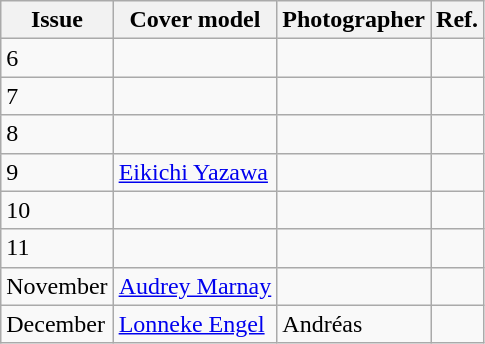<table class="sortable wikitable">
<tr>
<th>Issue</th>
<th>Cover model</th>
<th>Photographer</th>
<th>Ref.</th>
</tr>
<tr>
<td>6</td>
<td></td>
<td></td>
<td></td>
</tr>
<tr>
<td>7</td>
<td></td>
<td></td>
<td></td>
</tr>
<tr>
<td>8</td>
<td></td>
<td></td>
<td></td>
</tr>
<tr>
<td>9</td>
<td><a href='#'>Eikichi Yazawa</a></td>
<td></td>
<td></td>
</tr>
<tr>
<td>10</td>
<td></td>
<td></td>
<td></td>
</tr>
<tr>
<td>11</td>
<td></td>
<td></td>
<td></td>
</tr>
<tr>
<td>November</td>
<td><a href='#'>Audrey Marnay</a></td>
<td></td>
<td></td>
</tr>
<tr>
<td>December</td>
<td><a href='#'>Lonneke Engel</a></td>
<td>Andréas</td>
<td></td>
</tr>
</table>
